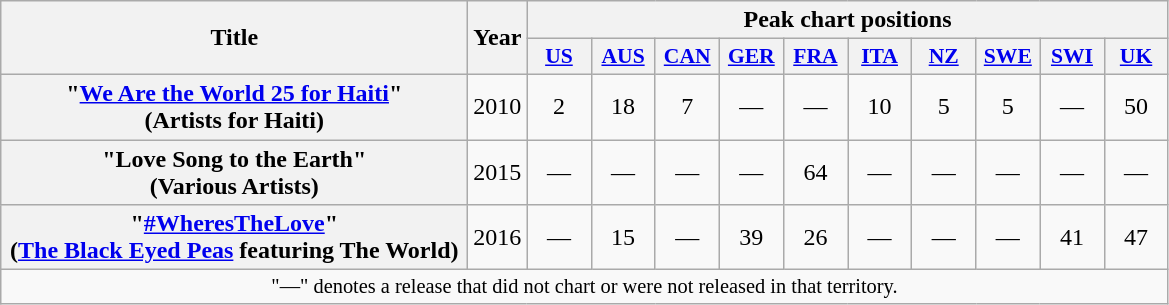<table class="wikitable plainrowheaders" style="text-align:center;">
<tr>
<th scope="col" rowspan="2" style="width:19em;">Title</th>
<th scope="col" rowspan="2">Year</th>
<th scope="col" colspan="10">Peak chart positions</th>
</tr>
<tr>
<th scope="col" style="width:2.5em;font-size:90%;"><a href='#'>US</a><br></th>
<th scope="col" style="width:2.5em;font-size:90%;"><a href='#'>AUS</a><br></th>
<th scope="col" style="width:2.5em;font-size:90%;"><a href='#'>CAN</a><br></th>
<th scope="col" style="width:2.5em;font-size:90%;"><a href='#'>GER</a><br></th>
<th scope="col" style="width:2.5em;font-size:90%;"><a href='#'>FRA</a><br></th>
<th scope="col" style="width:2.5em;font-size:90%;"><a href='#'>ITA</a><br></th>
<th scope="col" style="width:2.5em;font-size:90%;"><a href='#'>NZ</a><br></th>
<th scope="col" style="width:2.5em;font-size:90%;"><a href='#'>SWE</a><br></th>
<th scope="col" style="width:2.5em;font-size:90%;"><a href='#'>SWI</a><br></th>
<th scope="col" style="width:2.5em;font-size:90%;"><a href='#'>UK</a><br></th>
</tr>
<tr>
<th scope="row">"<a href='#'>We Are the World 25 for Haiti</a>"<br><span>(Artists for Haiti)</span></th>
<td>2010</td>
<td>2</td>
<td>18</td>
<td>7</td>
<td>—</td>
<td>—</td>
<td>10</td>
<td>5</td>
<td>5</td>
<td>—</td>
<td>50</td>
</tr>
<tr>
<th scope="row">"Love Song to the Earth"<br><span>(Various Artists)</span></th>
<td>2015</td>
<td>—</td>
<td>—</td>
<td>—</td>
<td>—</td>
<td>64</td>
<td>—</td>
<td>—</td>
<td>—</td>
<td>—</td>
<td>—</td>
</tr>
<tr>
<th scope="row">"<a href='#'>#WheresTheLove</a>"<br><span>(<a href='#'>The Black Eyed Peas</a> featuring The World)</span></th>
<td>2016</td>
<td>—</td>
<td>15</td>
<td>—</td>
<td>39</td>
<td>26</td>
<td>—</td>
<td>—</td>
<td>—</td>
<td>41</td>
<td>47</td>
</tr>
<tr>
<td colspan="16"  style="text-align:center; font-size:85%">"—" denotes a release that did not chart or were not released in that territory.</td>
</tr>
</table>
